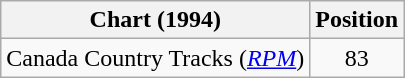<table class="wikitable">
<tr>
<th scope="col">Chart (1994)</th>
<th scope="col">Position</th>
</tr>
<tr>
<td>Canada Country Tracks (<em><a href='#'>RPM</a></em>)</td>
<td align="center">83</td>
</tr>
</table>
